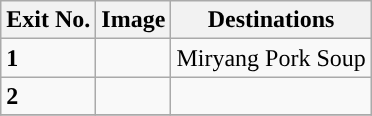<table class="wikitable">
<tr>
<th>Exit No.</th>
<th>Image</th>
<th>Destinations</th>
</tr>
<tr>
<td style="background:#"><strong>1</strong></td>
<td></td>
<td>Miryang Pork Soup<br></td>
</tr>
<tr>
<td style="background:#"><strong>2</strong></td>
<td></td>
<td></td>
</tr>
<tr>
</tr>
</table>
